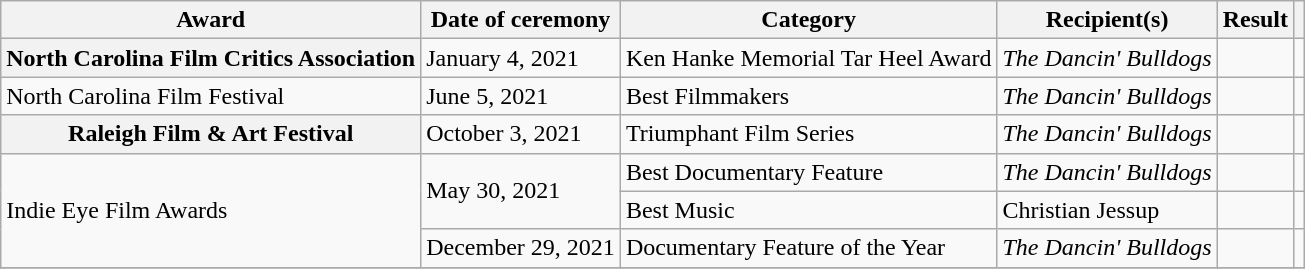<table class="wikitable sortable plainrowheaders">
<tr>
<th scope="col">Award</th>
<th scope="col">Date of ceremony</th>
<th scope="col">Category</th>
<th scope="col">Recipient(s)</th>
<th scope="col">Result</th>
<th scope="col" class="unsortable"></th>
</tr>
<tr>
<th scope="row">North Carolina Film Critics Association</th>
<td>January 4, 2021</td>
<td>Ken Hanke Memorial Tar Heel Award</td>
<td><em>The Dancin' Bulldogs</em></td>
<td></td>
<td align="center"></td>
</tr>
<tr>
<td scope="row">North Carolina Film Festival</td>
<td>June 5, 2021</td>
<td>Best Filmmakers</td>
<td><em>The Dancin' Bulldogs</em></td>
<td></td>
<td align="center"></td>
</tr>
<tr>
<th scope="row">Raleigh Film & Art Festival</th>
<td>October 3, 2021</td>
<td>Triumphant Film Series</td>
<td><em>The Dancin' Bulldogs</em></td>
<td></td>
<td></td>
</tr>
<tr>
<td rowspan="3" scope="row">Indie Eye Film Awards</td>
<td rowspan="2">May 30, 2021</td>
<td>Best Documentary Feature</td>
<td><em>The Dancin' Bulldogs</em></td>
<td></td>
<td></td>
</tr>
<tr>
<td>Best Music</td>
<td>Christian Jessup</td>
<td></td>
<td></td>
</tr>
<tr>
<td>December 29, 2021</td>
<td>Documentary Feature of the Year</td>
<td><em>The Dancin' Bulldogs</em></td>
<td></td>
<td align="center"></td>
</tr>
<tr>
</tr>
</table>
